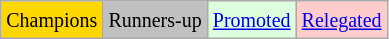<table class="wikitable">
<tr>
<td bgcolor=gold><small>Champions</small></td>
<td bgcolor=silver><small>Runners-up</small></td>
<td bgcolor="#DDFFDD"><small><a href='#'>Promoted</a></small></td>
<td bgcolor="#FFCCCC"><small><a href='#'>Relegated</a></small></td>
</tr>
</table>
